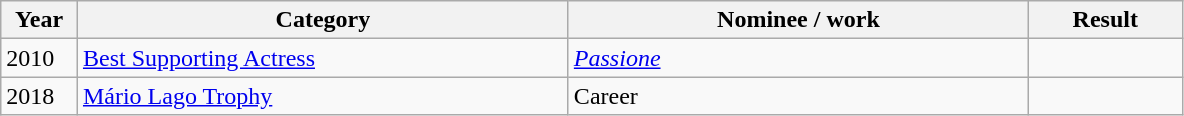<table class=wikitable>
<tr>
<th Width=5%>Year</th>
<th Width=32%>Category</th>
<th Width=30%>Nominee / work</th>
<th Width=10%>Result</th>
</tr>
<tr>
<td>2010</td>
<td><a href='#'>Best Supporting Actress</a></td>
<td><em><a href='#'>Passione</a></em></td>
<td></td>
</tr>
<tr>
<td>2018</td>
<td><a href='#'>Mário Lago Trophy</a></td>
<td>Career</td>
<td></td>
</tr>
</table>
